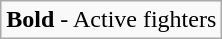<table class="wikitable">
<tr>
<td><strong>Bold</strong> - Active fighters</td>
</tr>
</table>
